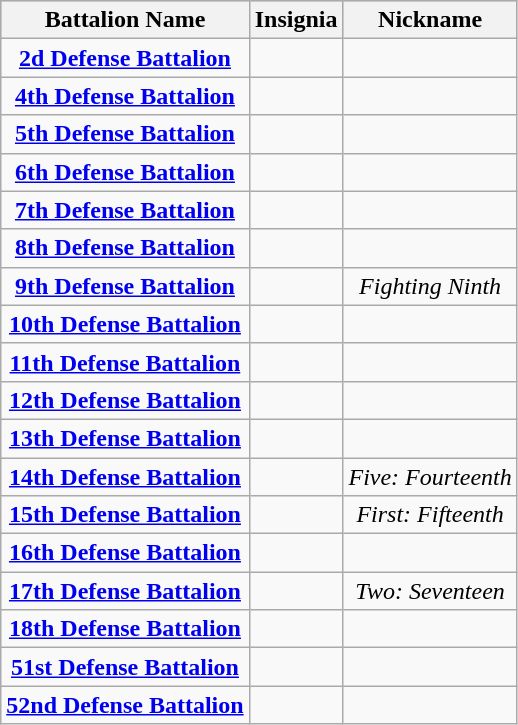<table class="wikitable" style="text-align:center;">
<tr style="background:#ccc;">
<th><strong>Battalion Name</strong></th>
<th><strong>Insignia</strong></th>
<th><strong>Nickname</strong></th>
</tr>
<tr>
<td><strong><a href='#'>2d Defense Battalion</a></strong></td>
<td></td>
<td></td>
</tr>
<tr>
<td><strong><a href='#'>4th Defense Battalion</a></strong></td>
<td></td>
<td></td>
</tr>
<tr>
<td><strong><a href='#'>5th Defense Battalion</a></strong></td>
<td></td>
<td></td>
</tr>
<tr>
<td><strong><a href='#'>6th Defense Battalion</a></strong></td>
<td></td>
<td></td>
</tr>
<tr>
<td><strong><a href='#'>7th Defense Battalion</a></strong></td>
<td></td>
<td></td>
</tr>
<tr>
<td><strong><a href='#'>8th Defense Battalion</a></strong></td>
<td></td>
<td></td>
</tr>
<tr>
<td><strong><a href='#'>9th Defense Battalion</a></strong></td>
<td></td>
<td><em>Fighting Ninth</em></td>
</tr>
<tr>
<td><strong><a href='#'>10th Defense Battalion</a></strong></td>
<td></td>
<td></td>
</tr>
<tr>
<td><strong><a href='#'>11th Defense Battalion</a></strong></td>
<td></td>
<td></td>
</tr>
<tr>
<td><strong><a href='#'>12th Defense Battalion</a></strong></td>
<td></td>
<td></td>
</tr>
<tr>
<td><strong><a href='#'>13th Defense Battalion</a></strong></td>
<td></td>
<td></td>
</tr>
<tr>
<td><strong><a href='#'>14th Defense Battalion</a></strong></td>
<td></td>
<td><em>Five: Fourteenth</em></td>
</tr>
<tr>
<td><strong><a href='#'>15th Defense Battalion</a></strong></td>
<td></td>
<td><em>First: Fifteenth</em></td>
</tr>
<tr>
<td><strong><a href='#'>16th Defense Battalion</a></strong></td>
<td></td>
<td></td>
</tr>
<tr>
<td><strong><a href='#'>17th Defense Battalion</a></strong></td>
<td></td>
<td><em>Two: Seventeen</em></td>
</tr>
<tr>
<td><strong><a href='#'>18th Defense Battalion</a></strong></td>
<td></td>
<td></td>
</tr>
<tr>
<td><strong><a href='#'>51st Defense Battalion</a></strong></td>
<td></td>
<td></td>
</tr>
<tr>
<td><strong><a href='#'>52nd Defense Battalion</a></strong></td>
<td></td>
<td></td>
</tr>
</table>
